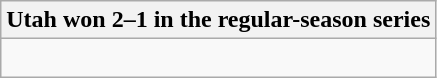<table class="wikitable collapsible collapsed">
<tr>
<th>Utah won 2–1 in the regular-season series</th>
</tr>
<tr>
<td><br>

</td>
</tr>
</table>
